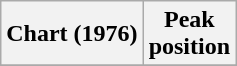<table class="wikitable sortable plainrowheaders" style="text-align:center">
<tr>
<th scope="col">Chart (1976)</th>
<th scope="col">Peak<br> position</th>
</tr>
<tr>
</tr>
</table>
